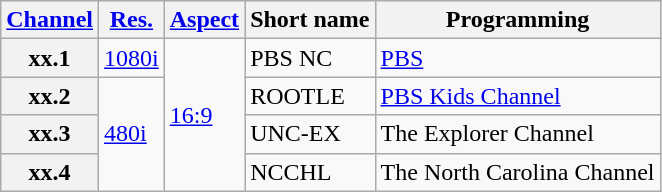<table class="wikitable">
<tr>
<th scope="col"><a href='#'>Channel</a></th>
<th scope="col"><a href='#'>Res.</a></th>
<th scope="col"><a href='#'>Aspect</a></th>
<th scope="col">Short name</th>
<th scope="col">Programming</th>
</tr>
<tr>
<th scope="row">xx.1</th>
<td><a href='#'>1080i</a></td>
<td rowspan=4><a href='#'>16:9</a></td>
<td>PBS NC</td>
<td><a href='#'>PBS</a></td>
</tr>
<tr>
<th scope="row">xx.2</th>
<td rowspan=3><a href='#'>480i</a></td>
<td>ROOTLE</td>
<td><a href='#'>PBS Kids Channel</a></td>
</tr>
<tr>
<th scope="row">xx.3</th>
<td>UNC-EX</td>
<td>The Explorer Channel</td>
</tr>
<tr>
<th scope="row">xx.4</th>
<td>NCCHL</td>
<td>The North Carolina Channel</td>
</tr>
</table>
